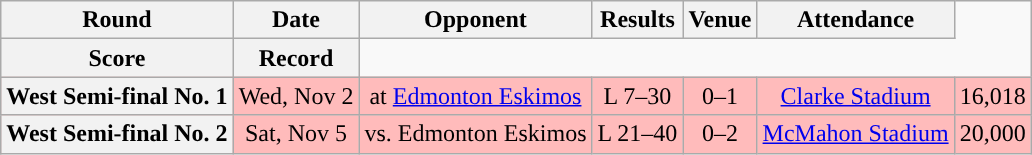<table class="wikitable" style="text-align:center">
<tr>
<th>Round</th>
<th>Date</th>
<th>Opponent</th>
<th>Results</th>
<th>Venue</th>
<th>Attendance</th>
</tr>
<tr>
<th>Score</th>
<th>Record</th>
</tr>
<tr style="background:#ffbbbb">
<th>West Semi-final No. 1</th>
<td>Wed, Nov 2</td>
<td>at <a href='#'>Edmonton Eskimos</a></td>
<td>L 7–30</td>
<td>0–1</td>
<td><a href='#'>Clarke Stadium</a></td>
<td>16,018</td>
</tr>
<tr style="background:#ffbbbb">
<th>West Semi-final No. 2</th>
<td>Sat, Nov 5</td>
<td>vs. Edmonton Eskimos</td>
<td>L 21–40</td>
<td>0–2</td>
<td><a href='#'>McMahon Stadium</a></td>
<td>20,000</td>
</tr>
</table>
